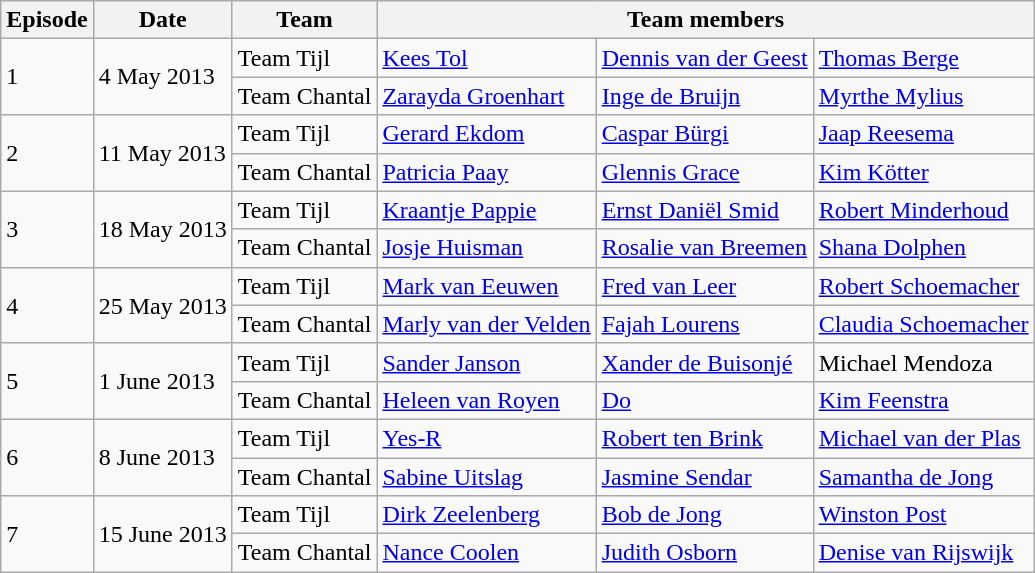<table class="wikitable">
<tr>
<th>Episode</th>
<th>Date</th>
<th>Team</th>
<th colspan="3">Team members</th>
</tr>
<tr>
<td rowspan="2">1</td>
<td rowspan="2">4 May 2013</td>
<td>Team Tijl</td>
<td><a href='#'>Kees Tol</a></td>
<td><a href='#'>Dennis van der Geest</a></td>
<td><a href='#'>Thomas Berge</a></td>
</tr>
<tr>
<td>Team Chantal</td>
<td><a href='#'>Zarayda Groenhart</a></td>
<td><a href='#'>Inge de Bruijn</a></td>
<td><a href='#'>Myrthe Mylius</a></td>
</tr>
<tr>
<td rowspan="2">2</td>
<td rowspan="2">11 May 2013</td>
<td>Team Tijl</td>
<td><a href='#'>Gerard Ekdom</a></td>
<td><a href='#'>Caspar Bürgi</a></td>
<td><a href='#'>Jaap Reesema</a></td>
</tr>
<tr>
<td>Team Chantal</td>
<td><a href='#'>Patricia Paay</a></td>
<td><a href='#'>Glennis Grace</a></td>
<td><a href='#'>Kim Kötter</a></td>
</tr>
<tr>
<td rowspan="2">3</td>
<td rowspan="2">18 May 2013</td>
<td>Team Tijl</td>
<td><a href='#'>Kraantje Pappie</a></td>
<td><a href='#'>Ernst Daniël Smid</a></td>
<td><a href='#'>Robert Minderhoud</a></td>
</tr>
<tr>
<td>Team Chantal</td>
<td><a href='#'>Josje Huisman</a></td>
<td><a href='#'>Rosalie van Breemen</a></td>
<td><a href='#'>Shana Dolphen</a></td>
</tr>
<tr>
<td rowspan="2">4</td>
<td rowspan="2">25 May 2013</td>
<td>Team Tijl</td>
<td><a href='#'>Mark van Eeuwen</a></td>
<td><a href='#'>Fred van Leer</a></td>
<td><a href='#'>Robert Schoemacher</a></td>
</tr>
<tr>
<td>Team Chantal</td>
<td><a href='#'>Marly van der Velden</a></td>
<td><a href='#'>Fajah Lourens</a></td>
<td><a href='#'>Claudia Schoemacher</a></td>
</tr>
<tr>
<td rowspan="2">5</td>
<td rowspan="2">1 June 2013</td>
<td>Team Tijl</td>
<td><a href='#'>Sander Janson</a></td>
<td><a href='#'>Xander de Buisonjé</a></td>
<td>Michael Mendoza</td>
</tr>
<tr>
<td>Team Chantal</td>
<td><a href='#'>Heleen van Royen</a></td>
<td><a href='#'>Do</a></td>
<td><a href='#'>Kim Feenstra</a></td>
</tr>
<tr>
<td rowspan="2">6</td>
<td rowspan="2">8 June 2013</td>
<td>Team Tijl</td>
<td><a href='#'>Yes-R</a></td>
<td><a href='#'>Robert ten Brink</a></td>
<td><a href='#'>Michael van der Plas</a></td>
</tr>
<tr>
<td>Team Chantal</td>
<td><a href='#'>Sabine Uitslag</a></td>
<td><a href='#'>Jasmine Sendar</a></td>
<td><a href='#'>Samantha de Jong</a></td>
</tr>
<tr>
<td rowspan="2">7</td>
<td rowspan="2">15 June 2013</td>
<td>Team Tijl</td>
<td><a href='#'>Dirk Zeelenberg</a></td>
<td><a href='#'>Bob de Jong</a></td>
<td><a href='#'>Winston Post</a></td>
</tr>
<tr>
<td>Team Chantal</td>
<td><a href='#'>Nance Coolen</a></td>
<td><a href='#'>Judith Osborn</a></td>
<td><a href='#'>Denise van Rijswijk</a></td>
</tr>
</table>
